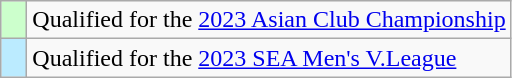<table class="wikitable" style="text-align: left;">
<tr>
<td width=10px bgcolor=#CCFFCC></td>
<td>Qualified for the <a href='#'>2023 Asian Club Championship</a></td>
</tr>
<tr>
<td width=10px bgcolor=#BBEBFF></td>
<td>Qualified for the <a href='#'>2023 SEA Men's V.League</a></td>
</tr>
</table>
